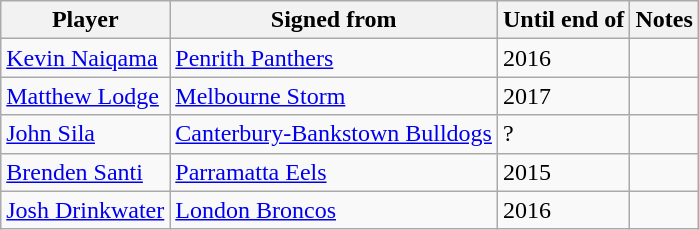<table class="wikitable">
<tr>
<th>Player</th>
<th>Signed from</th>
<th>Until end of</th>
<th>Notes</th>
</tr>
<tr>
<td><a href='#'>Kevin Naiqama</a></td>
<td><a href='#'>Penrith Panthers</a></td>
<td>2016</td>
<td></td>
</tr>
<tr>
<td><a href='#'>Matthew Lodge</a></td>
<td><a href='#'>Melbourne Storm</a></td>
<td>2017</td>
<td></td>
</tr>
<tr>
<td><a href='#'>John Sila</a></td>
<td><a href='#'>Canterbury-Bankstown Bulldogs</a></td>
<td>?</td>
<td></td>
</tr>
<tr>
<td><a href='#'>Brenden Santi</a></td>
<td><a href='#'>Parramatta Eels</a></td>
<td>2015</td>
<td></td>
</tr>
<tr>
<td><a href='#'>Josh Drinkwater</a></td>
<td><a href='#'>London Broncos</a></td>
<td>2016</td>
<td></td>
</tr>
</table>
